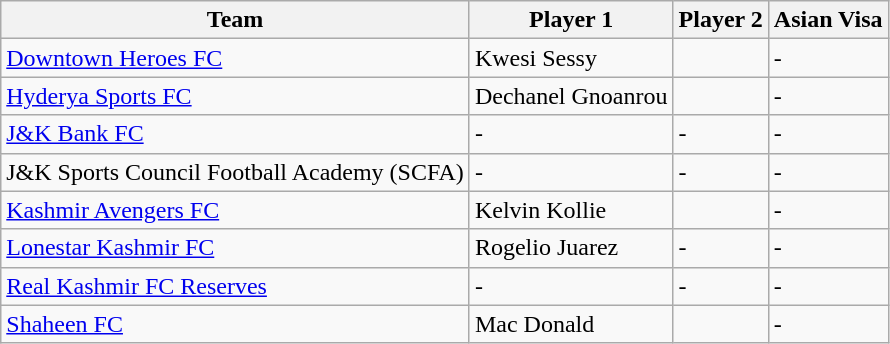<table class="sortable wikitable">
<tr>
<th>Team</th>
<th>Player 1</th>
<th>Player 2</th>
<th>Asian Visa</th>
</tr>
<tr>
<td><a href='#'>Downtown Heroes FC</a></td>
<td> Kwesi Sessy</td>
<td></td>
<td>-</td>
</tr>
<tr>
<td><a href='#'>Hyderya Sports FC</a></td>
<td> Dechanel Gnoanrou</td>
<td></td>
<td>-</td>
</tr>
<tr>
<td><a href='#'>J&K Bank FC</a></td>
<td>-</td>
<td>-</td>
<td>-</td>
</tr>
<tr>
<td>J&K Sports Council Football Academy (SCFA)</td>
<td>-</td>
<td>-</td>
<td>-</td>
</tr>
<tr>
<td><a href='#'>Kashmir Avengers FC</a></td>
<td> Kelvin Kollie</td>
<td></td>
<td>-</td>
</tr>
<tr>
<td><a href='#'>Lonestar Kashmir FC</a></td>
<td> Rogelio Juarez</td>
<td>-</td>
<td>-</td>
</tr>
<tr>
<td><a href='#'>Real Kashmir FC Reserves</a></td>
<td>-</td>
<td>-</td>
<td>-</td>
</tr>
<tr>
<td><a href='#'>Shaheen FC</a></td>
<td> Mac Donald</td>
<td></td>
<td>-</td>
</tr>
</table>
